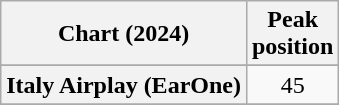<table class="wikitable sortable plainrowheaders" style="text-align:center;">
<tr>
<th scope="col">Chart (2024)</th>
<th scope="col">Peak<br>position</th>
</tr>
<tr>
</tr>
<tr>
<th scope="row">Italy Airplay (EarOne)</th>
<td>45</td>
</tr>
<tr>
</tr>
</table>
